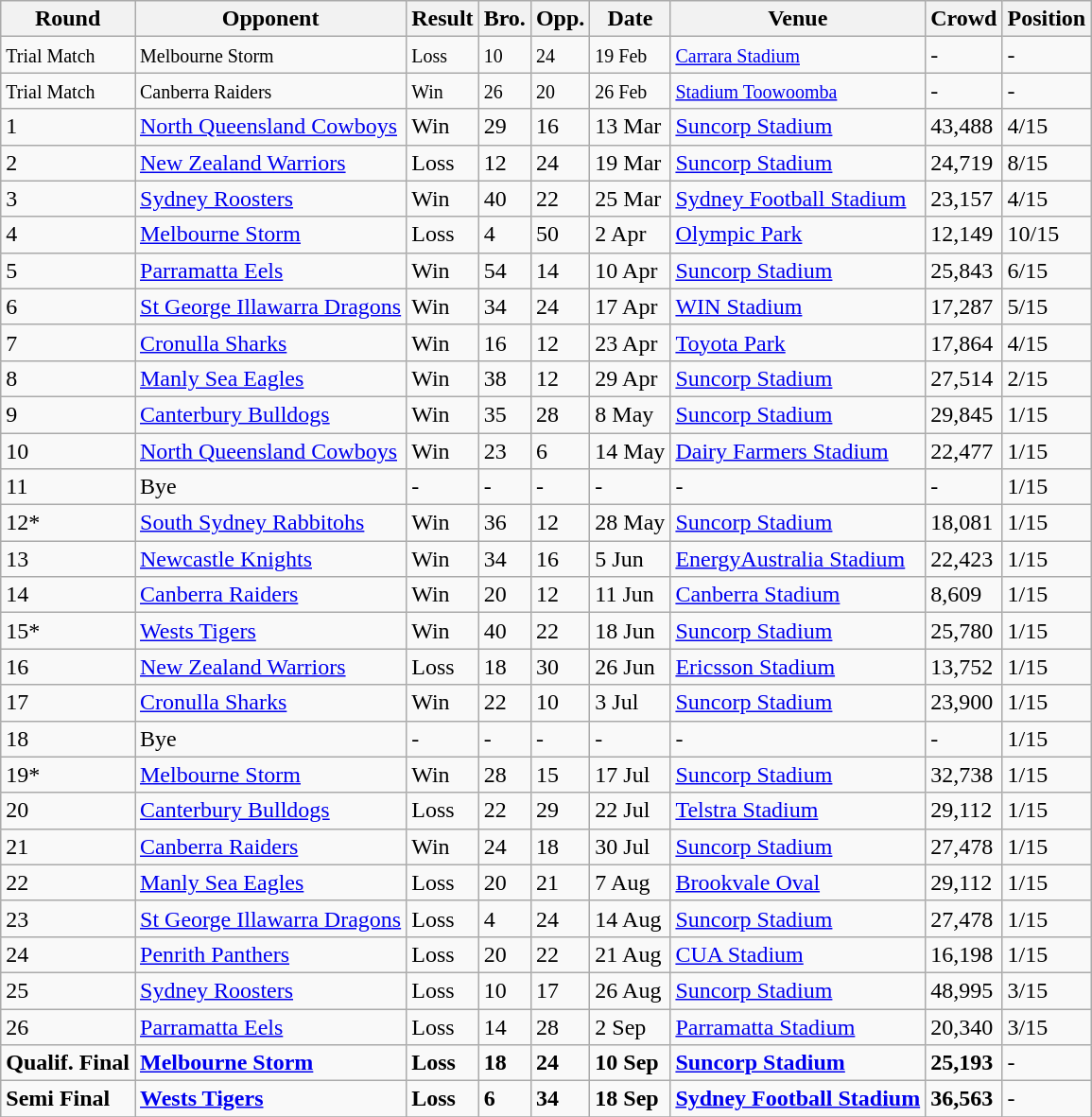<table class="wikitable" style="text-align:left;">
<tr>
<th>Round</th>
<th>Opponent</th>
<th>Result</th>
<th>Bro.</th>
<th>Opp.</th>
<th>Date</th>
<th>Venue</th>
<th>Crowd</th>
<th>Position</th>
</tr>
<tr>
<td><small>Trial Match</small></td>
<td><small>Melbourne Storm</small></td>
<td><small>Loss</small></td>
<td><small>10</small></td>
<td><small> 24</small></td>
<td><small>19 Feb</small></td>
<td><small><a href='#'>Carrara Stadium</a></small></td>
<td>-</td>
<td>-</td>
</tr>
<tr>
<td><small>Trial Match</small></td>
<td><small>Canberra Raiders</small></td>
<td><small>Win</small></td>
<td><small>26</small></td>
<td><small>20</small></td>
<td><small>26 Feb</small></td>
<td><small><a href='#'>Stadium Toowoomba</a></small></td>
<td>-</td>
<td>-</td>
</tr>
<tr>
<td>1</td>
<td><a href='#'>North Queensland Cowboys</a></td>
<td>Win</td>
<td>29</td>
<td>16</td>
<td>13 Mar</td>
<td><a href='#'>Suncorp Stadium</a></td>
<td>43,488</td>
<td>4/15</td>
</tr>
<tr>
<td>2</td>
<td><a href='#'>New Zealand Warriors</a></td>
<td>Loss</td>
<td>12</td>
<td>24</td>
<td>19 Mar</td>
<td><a href='#'>Suncorp Stadium</a></td>
<td>24,719</td>
<td>8/15</td>
</tr>
<tr>
<td>3</td>
<td><a href='#'>Sydney Roosters</a></td>
<td>Win</td>
<td>40</td>
<td>22</td>
<td>25 Mar</td>
<td><a href='#'>Sydney Football Stadium</a></td>
<td>23,157</td>
<td>4/15</td>
</tr>
<tr>
<td>4</td>
<td><a href='#'>Melbourne Storm</a></td>
<td>Loss</td>
<td>4</td>
<td>50</td>
<td>2 Apr</td>
<td><a href='#'>Olympic Park</a></td>
<td>12,149</td>
<td>10/15</td>
</tr>
<tr>
<td>5</td>
<td><a href='#'>Parramatta Eels</a></td>
<td>Win</td>
<td>54</td>
<td>14</td>
<td>10 Apr</td>
<td><a href='#'>Suncorp Stadium</a></td>
<td>25,843</td>
<td>6/15</td>
</tr>
<tr>
<td>6</td>
<td><a href='#'>St George Illawarra Dragons</a></td>
<td>Win</td>
<td>34</td>
<td>24</td>
<td>17 Apr</td>
<td><a href='#'>WIN Stadium</a></td>
<td>17,287</td>
<td>5/15</td>
</tr>
<tr>
<td>7</td>
<td><a href='#'>Cronulla Sharks</a></td>
<td>Win</td>
<td>16</td>
<td>12</td>
<td>23 Apr</td>
<td><a href='#'>Toyota Park</a></td>
<td>17,864</td>
<td>4/15</td>
</tr>
<tr>
<td>8</td>
<td><a href='#'>Manly Sea Eagles</a></td>
<td>Win</td>
<td>38</td>
<td>12</td>
<td>29 Apr</td>
<td><a href='#'>Suncorp Stadium</a></td>
<td>27,514</td>
<td>2/15</td>
</tr>
<tr>
<td>9</td>
<td><a href='#'>Canterbury Bulldogs</a></td>
<td>Win</td>
<td>35</td>
<td>28</td>
<td>8 May</td>
<td><a href='#'>Suncorp Stadium</a></td>
<td>29,845</td>
<td>1/15</td>
</tr>
<tr>
<td>10</td>
<td><a href='#'>North Queensland Cowboys</a></td>
<td>Win</td>
<td>23</td>
<td>6</td>
<td>14 May</td>
<td><a href='#'>Dairy Farmers Stadium</a></td>
<td>22,477</td>
<td>1/15</td>
</tr>
<tr>
<td>11</td>
<td>Bye</td>
<td>-</td>
<td>-</td>
<td>-</td>
<td>-</td>
<td>-</td>
<td>-</td>
<td>1/15</td>
</tr>
<tr>
<td>12*</td>
<td><a href='#'>South Sydney Rabbitohs</a></td>
<td>Win</td>
<td>36</td>
<td>12</td>
<td>28 May</td>
<td><a href='#'>Suncorp Stadium</a></td>
<td>18,081</td>
<td>1/15</td>
</tr>
<tr>
<td>13</td>
<td><a href='#'>Newcastle Knights</a></td>
<td>Win</td>
<td>34</td>
<td>16</td>
<td>5 Jun</td>
<td><a href='#'>EnergyAustralia Stadium</a></td>
<td>22,423</td>
<td>1/15</td>
</tr>
<tr>
<td>14</td>
<td><a href='#'>Canberra Raiders</a></td>
<td>Win</td>
<td>20</td>
<td>12</td>
<td>11 Jun</td>
<td><a href='#'>Canberra Stadium</a></td>
<td>8,609</td>
<td>1/15</td>
</tr>
<tr>
<td>15*</td>
<td><a href='#'>Wests Tigers</a></td>
<td>Win</td>
<td>40</td>
<td>22</td>
<td>18 Jun</td>
<td><a href='#'>Suncorp Stadium</a></td>
<td>25,780</td>
<td>1/15</td>
</tr>
<tr>
<td>16</td>
<td><a href='#'>New Zealand Warriors</a></td>
<td>Loss</td>
<td>18</td>
<td>30</td>
<td>26 Jun</td>
<td><a href='#'>Ericsson Stadium</a></td>
<td>13,752</td>
<td>1/15</td>
</tr>
<tr>
<td>17</td>
<td><a href='#'>Cronulla Sharks</a></td>
<td>Win</td>
<td>22</td>
<td>10</td>
<td>3 Jul</td>
<td><a href='#'>Suncorp Stadium</a></td>
<td>23,900</td>
<td>1/15</td>
</tr>
<tr>
<td>18</td>
<td>Bye</td>
<td>-</td>
<td>-</td>
<td>-</td>
<td>-</td>
<td>-</td>
<td>-</td>
<td>1/15</td>
</tr>
<tr>
<td>19*</td>
<td><a href='#'>Melbourne Storm</a></td>
<td>Win</td>
<td>28</td>
<td>15</td>
<td>17 Jul</td>
<td><a href='#'>Suncorp Stadium</a></td>
<td>32,738</td>
<td>1/15</td>
</tr>
<tr>
<td>20</td>
<td><a href='#'>Canterbury Bulldogs</a></td>
<td>Loss</td>
<td>22</td>
<td>29</td>
<td>22 Jul</td>
<td><a href='#'>Telstra Stadium</a></td>
<td>29,112</td>
<td>1/15</td>
</tr>
<tr>
<td>21</td>
<td><a href='#'>Canberra Raiders</a></td>
<td>Win</td>
<td>24</td>
<td>18</td>
<td>30 Jul</td>
<td><a href='#'>Suncorp Stadium</a></td>
<td>27,478</td>
<td>1/15</td>
</tr>
<tr>
<td>22</td>
<td><a href='#'>Manly Sea Eagles</a></td>
<td>Loss</td>
<td>20</td>
<td>21</td>
<td>7 Aug</td>
<td><a href='#'>Brookvale Oval</a></td>
<td>29,112</td>
<td>1/15</td>
</tr>
<tr>
<td>23</td>
<td><a href='#'>St George Illawarra Dragons</a></td>
<td>Loss</td>
<td>4</td>
<td>24</td>
<td>14 Aug</td>
<td><a href='#'>Suncorp Stadium</a></td>
<td>27,478</td>
<td>1/15</td>
</tr>
<tr>
<td>24</td>
<td><a href='#'>Penrith Panthers</a></td>
<td>Loss</td>
<td>20</td>
<td>22</td>
<td>21 Aug</td>
<td><a href='#'>CUA Stadium</a></td>
<td>16,198</td>
<td>1/15</td>
</tr>
<tr>
<td>25</td>
<td><a href='#'>Sydney Roosters</a></td>
<td>Loss</td>
<td>10</td>
<td>17</td>
<td>26 Aug</td>
<td><a href='#'>Suncorp Stadium</a></td>
<td>48,995</td>
<td>3/15</td>
</tr>
<tr>
<td>26</td>
<td><a href='#'>Parramatta Eels</a></td>
<td>Loss</td>
<td>14</td>
<td>28</td>
<td>2 Sep</td>
<td><a href='#'>Parramatta Stadium</a></td>
<td>20,340</td>
<td>3/15</td>
</tr>
<tr>
<td><strong>Qualif. Final</strong></td>
<td><strong><a href='#'>Melbourne Storm</a></strong></td>
<td><strong>Loss</strong></td>
<td><strong>18</strong></td>
<td><strong>24</strong></td>
<td><strong>10 Sep</strong></td>
<td><strong><a href='#'>Suncorp Stadium</a></strong></td>
<td><strong>25,193</strong></td>
<td>-</td>
</tr>
<tr>
<td><strong>Semi Final</strong></td>
<td><strong><a href='#'>Wests Tigers</a></strong></td>
<td><strong>Loss</strong></td>
<td><strong>6</strong></td>
<td><strong>34</strong></td>
<td><strong>18 Sep</strong></td>
<td><strong><a href='#'>Sydney Football Stadium</a></strong></td>
<td><strong>36,563</strong></td>
<td>-</td>
</tr>
<tr>
</tr>
</table>
